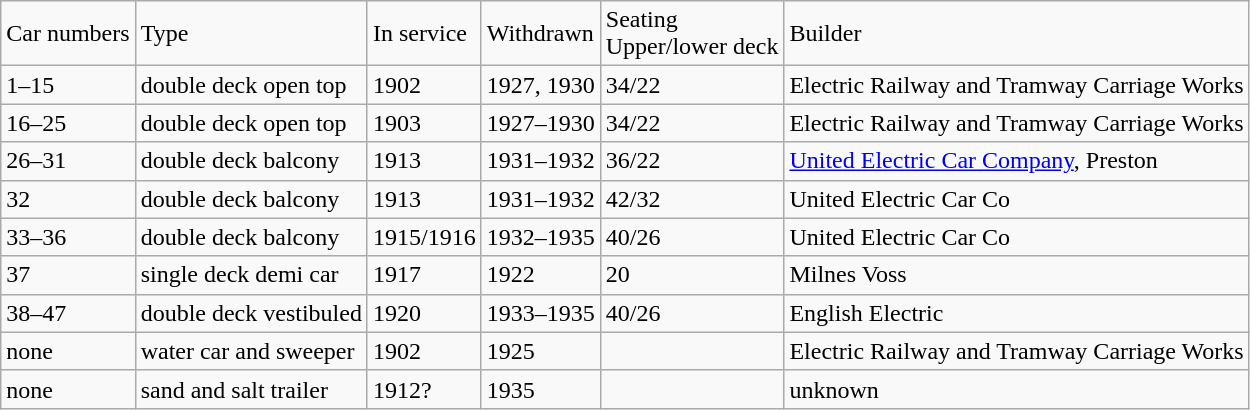<table class="wikitable">
<tr>
<td>Car numbers</td>
<td>Type</td>
<td>In service</td>
<td>Withdrawn</td>
<td>Seating<br>Upper/lower deck</td>
<td>Builder</td>
</tr>
<tr>
<td>1–15</td>
<td>double deck open top</td>
<td>1902</td>
<td>1927, 1930</td>
<td>34/22</td>
<td>Electric Railway and Tramway Carriage Works</td>
</tr>
<tr>
<td>16–25</td>
<td>double deck open top</td>
<td>1903</td>
<td>1927–1930</td>
<td>34/22</td>
<td>Electric Railway and Tramway Carriage Works</td>
</tr>
<tr>
<td>26–31</td>
<td>double deck balcony</td>
<td>1913</td>
<td>1931–1932</td>
<td>36/22</td>
<td><a href='#'>United Electric Car Company</a>, Preston</td>
</tr>
<tr>
<td>32</td>
<td>double deck balcony</td>
<td>1913</td>
<td>1931–1932</td>
<td>42/32</td>
<td>United Electric Car Co</td>
</tr>
<tr>
<td>33–36</td>
<td>double deck balcony</td>
<td>1915/1916</td>
<td>1932–1935</td>
<td>40/26</td>
<td>United Electric Car Co</td>
</tr>
<tr>
<td>37</td>
<td>single deck demi car</td>
<td>1917</td>
<td>1922</td>
<td>20</td>
<td>Milnes Voss</td>
</tr>
<tr>
<td>38–47</td>
<td>double deck vestibuled</td>
<td>1920</td>
<td>1933–1935</td>
<td>40/26</td>
<td>English Electric</td>
</tr>
<tr>
<td>none</td>
<td>water car and sweeper</td>
<td>1902</td>
<td>1925</td>
<td></td>
<td>Electric Railway and Tramway Carriage Works</td>
</tr>
<tr>
<td>none</td>
<td>sand and salt trailer</td>
<td>1912?</td>
<td>1935</td>
<td></td>
<td>unknown</td>
</tr>
</table>
